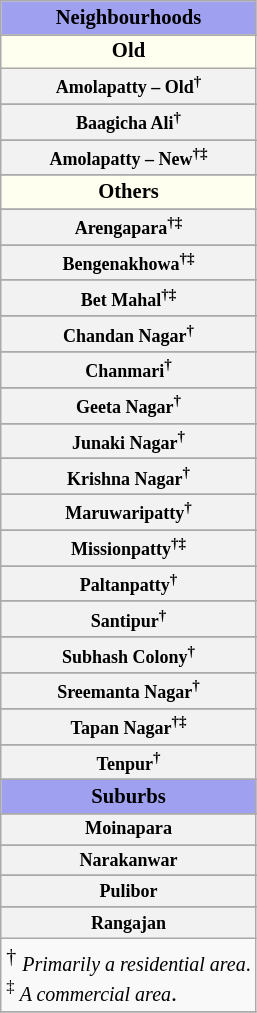<table class="wikitable collapsible collapsed">
<tr style="text-align: center; font-size:86%;">
<th colspan="1" style="background:#A0A0F0;" "width: 50px;">Neighbourhoods</th>
</tr>
<tr>
</tr>
<tr style="text-align: center; font-size:86%;">
<th colspan="1" style="background:#FFFFF0;" "width: 50px;">Old</th>
</tr>
<tr style="text-align: center; font-size:75%;">
<th>Amolapatty – Old<span><sup>†</sup></span></th>
</tr>
<tr>
</tr>
<tr style="text-align: center; font-size:75%;">
<th>Baagicha Ali<span><sup>†</sup></span></th>
</tr>
<tr>
</tr>
<tr style="text-align: center; font-size:75%;">
<th>Amolapatty – New<span><sup>†</sup></span><span><sup>‡</sup></span></th>
</tr>
<tr>
</tr>
<tr style="text-align: center; font-size:86%;">
<th colspan="1" style="background:#FFFFF0;" "width: 50px;">Others</th>
</tr>
<tr>
</tr>
<tr style="text-align: center; font-size:75%;">
<th>Arengapara<span><sup>†</sup></span><span><sup>‡</sup></span></th>
</tr>
<tr>
</tr>
<tr style="text-align: center; font-size:75%;">
<th>Bengenakhowa<span><sup>†</sup></span><span><sup>‡</sup></span></th>
</tr>
<tr>
</tr>
<tr style="text-align: center; font-size:75%;">
<th>Bet Mahal<span><sup>†</sup></span><span><sup>‡</sup></span></th>
</tr>
<tr>
</tr>
<tr style="text-align: center; font-size:75%;">
<th>Chandan Nagar<span><sup>†</sup></span></th>
</tr>
<tr>
</tr>
<tr style="text-align: center; font-size:75%;">
<th>Chanmari<span><sup>†</sup></span></th>
</tr>
<tr>
</tr>
<tr style="text-align: center; font-size:75%;">
<th>Geeta Nagar<span><sup>†</sup></span></th>
</tr>
<tr>
</tr>
<tr style="text-align: center; font-size:75%;">
<th>Junaki Nagar<span><sup>†</sup></span></th>
</tr>
<tr>
</tr>
<tr style="text-align: center; font-size:75%;">
<th>Krishna Nagar<span><sup>†</sup></span></th>
</tr>
<tr>
</tr>
<tr style="text-align: center; font-size:75%;">
<th>Maruwaripatty<span><sup>†</sup></span></th>
</tr>
<tr>
</tr>
<tr style="text-align: center; font-size:75%;">
<th>Missionpatty<span><sup>†</sup></span><span><sup>‡</sup></span></th>
</tr>
<tr>
</tr>
<tr style="text-align: center; font-size:75%;">
<th>Paltanpatty<span><sup>†</sup></span></th>
</tr>
<tr>
</tr>
<tr style="text-align: center; font-size:75%;">
<th>Santipur<span><sup>†</sup></span></th>
</tr>
<tr>
</tr>
<tr style="text-align: center; font-size:75%;">
<th>Subhash Colony<span><sup>†</sup></span></th>
</tr>
<tr>
</tr>
<tr style="text-align: center; font-size:75%;">
<th>Sreemanta Nagar<span><sup>†</sup></span></th>
</tr>
<tr>
</tr>
<tr style="text-align: center; font-size:75%;">
<th>Tapan Nagar<span><sup>†</sup></span><span><sup>‡</sup></span></th>
</tr>
<tr>
</tr>
<tr style="text-align: center; font-size:75%;">
<th>Tenpur<span><sup>†</sup></span></th>
</tr>
<tr>
</tr>
<tr style="text-align: center; font-size:86%;">
<th colspan="1" style="background:#A0A0F0;" "width: 50px;">Suburbs</th>
</tr>
<tr>
</tr>
<tr style="text-align: center; font-size:76%;">
<th>Moinapara</th>
</tr>
<tr>
</tr>
<tr style="text-align: center; font-size:75%;">
<th>Narakanwar</th>
</tr>
<tr>
</tr>
<tr style="text-align: center; font-size:75%;">
<th>Pulibor</th>
</tr>
<tr>
</tr>
<tr style="text-align: center; font-size:75%;">
<th>Rangajan</th>
</tr>
<tr>
<td colspan="1"><span><sup>†</sup></span> <small><em>Primarily a residential area</em>. <br><span><sup>‡</sup></span> <em>A commercial area</em></small>.</td>
</tr>
<tr>
</tr>
</table>
